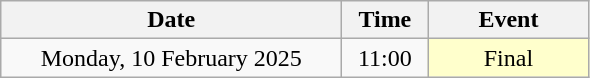<table class = "wikitable" style="text-align:center;">
<tr>
<th width=220>Date</th>
<th width=50>Time</th>
<th width=100>Event</th>
</tr>
<tr>
<td>Monday, 10 February 2025</td>
<td>11:00</td>
<td bgcolor=ffffcc>Final</td>
</tr>
</table>
